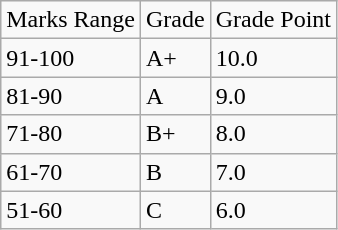<table class="wikitable">
<tr>
<td>Marks Range</td>
<td>Grade</td>
<td>Grade Point</td>
</tr>
<tr>
<td>91-100</td>
<td>A+</td>
<td>10.0</td>
</tr>
<tr>
<td>81-90</td>
<td>A</td>
<td>9.0</td>
</tr>
<tr>
<td>71-80</td>
<td>B+</td>
<td>8.0</td>
</tr>
<tr>
<td>61-70</td>
<td>B</td>
<td>7.0</td>
</tr>
<tr>
<td>51-60</td>
<td>C</td>
<td>6.0</td>
</tr>
</table>
